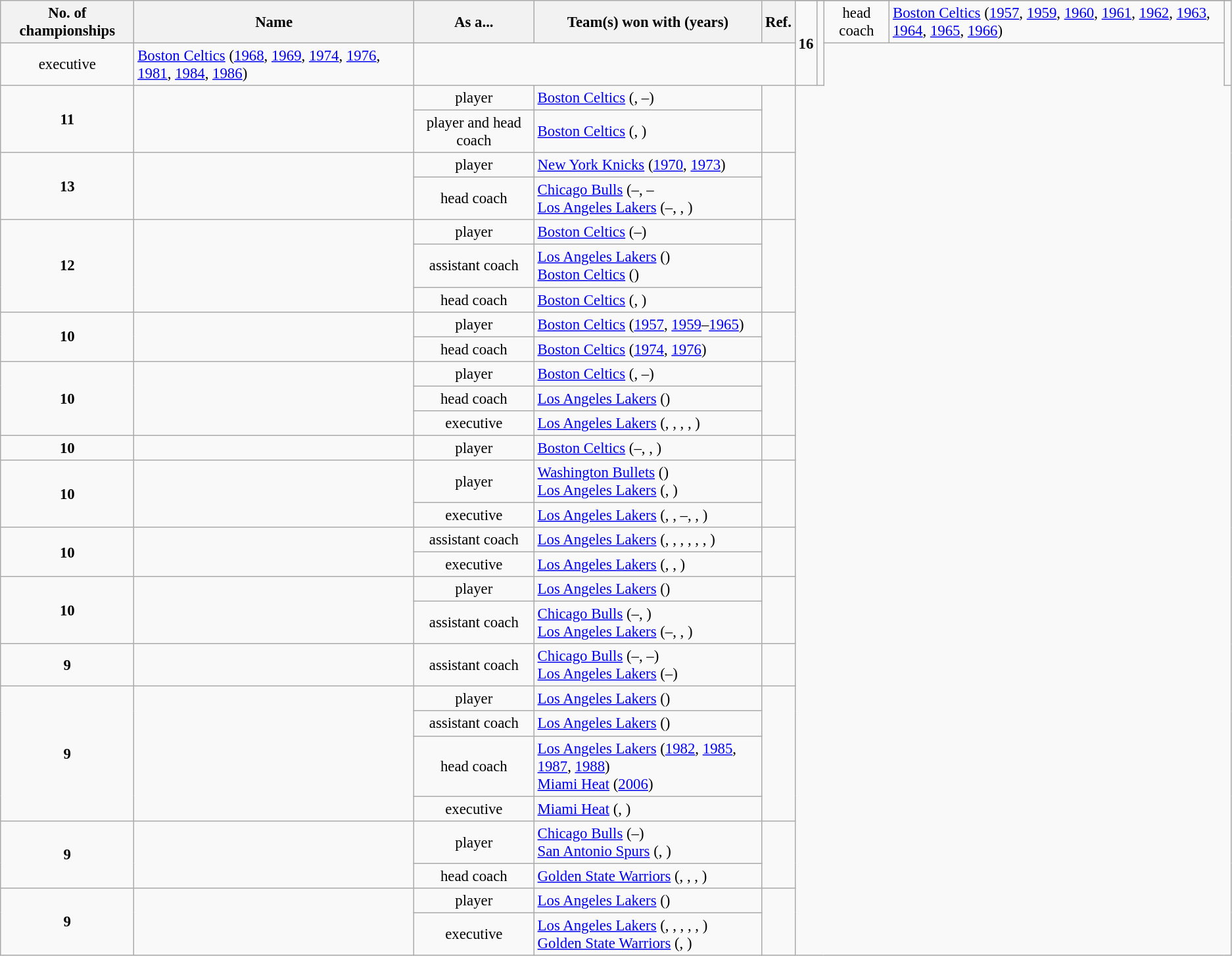<table class="wikitable sortable" style="text-align:center;font-size:95%">
<tr>
<th rowspan="2">No. of championships</th>
<th rowspan="2">Name</th>
<th rowspan="2">As a...</th>
<th rowspan="2">Team(s) won with (years)</th>
<th rowspan="2">Ref.</th>
</tr>
<tr>
<td rowspan="2"><strong>16</strong></td>
<td rowspan="2"></td>
<td>head coach</td>
<td align="left"><a href='#'>Boston Celtics</a> (<a href='#'>1957</a>, <a href='#'>1959</a>, <a href='#'>1960</a>, <a href='#'>1961</a>, <a href='#'>1962</a>, <a href='#'>1963</a>, <a href='#'>1964</a>, <a href='#'>1965</a>, <a href='#'>1966</a>)</td>
<td rowspan="2"></td>
</tr>
<tr>
<td>executive</td>
<td align="left"><a href='#'>Boston Celtics</a> (<a href='#'>1968</a>, <a href='#'>1969</a>, <a href='#'>1974</a>, <a href='#'>1976</a>, <a href='#'>1981</a>, <a href='#'>1984</a>, <a href='#'>1986</a>)</td>
</tr>
<tr>
<td rowspan="2"><strong>11</strong></td>
<td rowspan="2"></td>
<td>player</td>
<td align="left"><a href='#'>Boston Celtics</a> (, –)</td>
<td rowspan="2"></td>
</tr>
<tr>
<td>player and head coach</td>
<td align="left"><a href='#'>Boston Celtics</a> (, )</td>
</tr>
<tr>
<td rowspan="2"><strong>13</strong></td>
<td rowspan="2"></td>
<td>player</td>
<td align="left"><a href='#'>New York Knicks</a> (<a href='#'>1970</a>, <a href='#'>1973</a>)</td>
<td rowspan="2"></td>
</tr>
<tr>
<td>head coach</td>
<td align="left"><a href='#'>Chicago Bulls</a> (–, –<br><a href='#'>Los Angeles Lakers</a> (–, , )</td>
</tr>
<tr>
<td rowspan="3"><strong>12</strong></td>
<td rowspan="3"></td>
<td>player</td>
<td align="left"><a href='#'>Boston Celtics</a> (–)</td>
<td rowspan="3"></td>
</tr>
<tr>
<td>assistant coach</td>
<td align="left"><a href='#'>Los Angeles Lakers</a> ()<br><a href='#'>Boston Celtics</a> ()</td>
</tr>
<tr>
<td>head coach</td>
<td align="left"><a href='#'>Boston Celtics</a> (, )</td>
</tr>
<tr>
<td rowspan="2"><strong>10</strong></td>
<td rowspan="2"></td>
<td>player</td>
<td align="left"><a href='#'>Boston Celtics</a> (<a href='#'>1957</a>, <a href='#'>1959</a>–<a href='#'>1965</a>)</td>
<td rowspan="2"></td>
</tr>
<tr>
<td>head coach</td>
<td align="left"><a href='#'>Boston Celtics</a> (<a href='#'>1974</a>, <a href='#'>1976</a>)</td>
</tr>
<tr>
<td rowspan="3"><strong>10</strong></td>
<td rowspan="3"></td>
<td>player</td>
<td align="left"><a href='#'>Boston Celtics</a> (, –)</td>
<td rowspan="3"></td>
</tr>
<tr>
<td>head coach</td>
<td align="left"><a href='#'>Los Angeles Lakers</a> ()</td>
</tr>
<tr>
<td>executive</td>
<td align="left"><a href='#'>Los Angeles Lakers</a> (, , , , )</td>
</tr>
<tr>
<td><strong>10</strong></td>
<td></td>
<td>player</td>
<td align="left"><a href='#'>Boston Celtics</a> (–, , )</td>
<td></td>
</tr>
<tr>
<td rowspan="2"><strong>10</strong></td>
<td rowspan="2"></td>
<td>player</td>
<td align="left"><a href='#'>Washington Bullets</a> ()<br><a href='#'>Los Angeles Lakers</a> (, )</td>
<td rowspan="2"></td>
</tr>
<tr>
<td>executive</td>
<td align="left"><a href='#'>Los Angeles Lakers</a> (, , –, , )</td>
</tr>
<tr>
<td rowspan="2"><strong>10</strong></td>
<td rowspan="2"></td>
<td>assistant coach</td>
<td align="left"><a href='#'>Los Angeles Lakers</a> (, , , , , , )</td>
<td rowspan="2"></td>
</tr>
<tr>
<td>executive</td>
<td align="left"><a href='#'>Los Angeles Lakers</a> (, , )</td>
</tr>
<tr>
<td rowspan="2"><strong>10</strong></td>
<td rowspan="2"></td>
<td>player</td>
<td align="left"><a href='#'>Los Angeles Lakers</a> ()</td>
<td rowspan="2"></td>
</tr>
<tr>
<td>assistant coach</td>
<td align="left"><a href='#'>Chicago Bulls</a> (–, )<br><a href='#'>Los Angeles Lakers</a> (–, , )</td>
</tr>
<tr>
<td><strong>9</strong></td>
<td></td>
<td>assistant coach</td>
<td align="left"><a href='#'>Chicago Bulls</a> (–, –)<br><a href='#'>Los Angeles Lakers</a> (–)</td>
<td></td>
</tr>
<tr>
<td rowspan="4"><strong>9</strong></td>
<td rowspan="4"></td>
<td>player</td>
<td align="left"><a href='#'>Los Angeles Lakers</a> ()</td>
<td rowspan="4"></td>
</tr>
<tr>
<td>assistant coach</td>
<td align="left"><a href='#'>Los Angeles Lakers</a> ()</td>
</tr>
<tr>
<td>head coach</td>
<td align="left"><a href='#'>Los Angeles Lakers</a> (<a href='#'>1982</a>, <a href='#'>1985</a>, <a href='#'>1987</a>, <a href='#'>1988</a>)<br><a href='#'>Miami Heat</a> (<a href='#'>2006</a>)</td>
</tr>
<tr>
<td>executive</td>
<td align="left"><a href='#'>Miami Heat</a> (, )</td>
</tr>
<tr>
<td rowspan="2"><strong>9</strong></td>
<td rowspan="2"></td>
<td>player</td>
<td align="left"><a href='#'>Chicago Bulls</a> (–)<br><a href='#'>San Antonio Spurs</a> (, )</td>
<td rowspan="2"></td>
</tr>
<tr>
<td>head coach</td>
<td align="left"><a href='#'>Golden State Warriors</a> (, , , )</td>
</tr>
<tr>
<td rowspan="2"><strong>9</strong></td>
<td rowspan="2"></td>
<td>player</td>
<td align="left"><a href='#'>Los Angeles Lakers</a> ()</td>
<td rowspan="2"></td>
</tr>
<tr>
<td>executive</td>
<td align="left"><a href='#'>Los Angeles Lakers</a> (, , , , , )<br><a href='#'>Golden State Warriors</a> (, )</td>
</tr>
</table>
